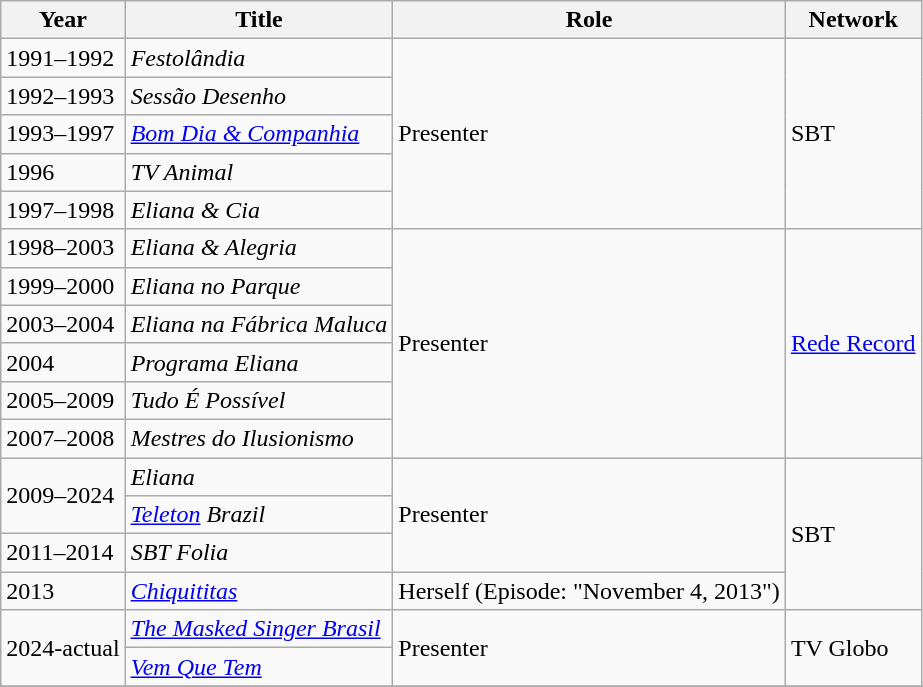<table class="wikitable">
<tr>
<th>Year</th>
<th>Title</th>
<th>Role</th>
<th>Network</th>
</tr>
<tr>
<td>1991–1992</td>
<td><em>Festolândia</em></td>
<td rowspan="5">Presenter</td>
<td rowspan="5">SBT</td>
</tr>
<tr>
<td>1992–1993</td>
<td><em>Sessão Desenho</em></td>
</tr>
<tr>
<td>1993–1997</td>
<td><em><a href='#'>Bom Dia & Companhia</a></em></td>
</tr>
<tr>
<td>1996</td>
<td><em>TV Animal</em></td>
</tr>
<tr>
<td>1997–1998</td>
<td><em>Eliana & Cia</em></td>
</tr>
<tr>
<td>1998–2003</td>
<td><em>Eliana & Alegria</em></td>
<td rowspan="6">Presenter</td>
<td rowspan="6"><a href='#'>Rede Record</a></td>
</tr>
<tr>
<td>1999–2000</td>
<td><em>Eliana no Parque</em></td>
</tr>
<tr>
<td>2003–2004</td>
<td><em>Eliana na Fábrica Maluca</em></td>
</tr>
<tr>
<td>2004</td>
<td><em>Programa Eliana</em></td>
</tr>
<tr>
<td>2005–2009</td>
<td><em>Tudo É Possível</em></td>
</tr>
<tr>
<td>2007–2008</td>
<td><em>Mestres do Ilusionismo</em></td>
</tr>
<tr>
<td rowspan="2">2009–2024</td>
<td><em>Eliana</em></td>
<td rowspan="3">Presenter</td>
<td rowspan="4">SBT</td>
</tr>
<tr>
<td><em><a href='#'>Teleton</a> Brazil</em></td>
</tr>
<tr>
<td>2011–2014</td>
<td><em>SBT Folia</em></td>
</tr>
<tr>
<td>2013</td>
<td><em><a href='#'>Chiquititas</a></em></td>
<td>Herself (Episode: "November 4, 2013")</td>
</tr>
<tr>
<td rowspan="2">2024-actual</td>
<td><em><a href='#'>The Masked Singer Brasil</a></em></td>
<td rowspan="2">Presenter</td>
<td rowspan="2">TV Globo</td>
</tr>
<tr>
<td><em><a href='#'>Vem Que Tem</a></em></td>
</tr>
<tr>
</tr>
</table>
